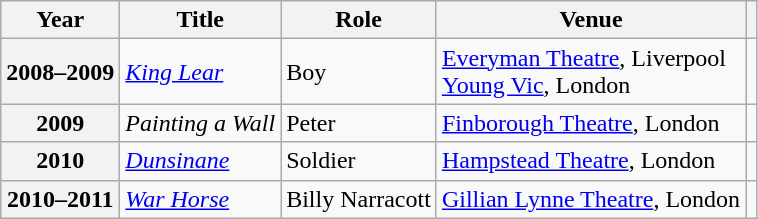<table class="wikitable plainrowheaders sortable">
<tr>
<th scope="col">Year</th>
<th scope="col">Title</th>
<th scope="col">Role</th>
<th scope="col">Venue</th>
<th scope="col" class="unsortable"></th>
</tr>
<tr>
<th scope="row">2008–2009</th>
<td><em><a href='#'>King Lear</a></em></td>
<td>Boy</td>
<td><a href='#'>Everyman Theatre</a>, Liverpool<br><a href='#'>Young Vic</a>, London</td>
<td style="text-align:center;"></td>
</tr>
<tr>
<th scope="row">2009</th>
<td><em>Painting a Wall</em></td>
<td>Peter</td>
<td><a href='#'>Finborough Theatre</a>, London</td>
<td style="text-align:center;"></td>
</tr>
<tr>
<th scope="row">2010</th>
<td><a href='#'><em>Dunsinane</em></a></td>
<td>Soldier</td>
<td><a href='#'>Hampstead Theatre</a>, London</td>
<td style="text-align:center;"></td>
</tr>
<tr>
<th scope="row">2010–2011</th>
<td><a href='#'><em>War Horse</em></a></td>
<td>Billy Narracott</td>
<td><a href='#'>Gillian Lynne Theatre</a>, London</td>
<td style="text-align:center;"></td>
</tr>
</table>
